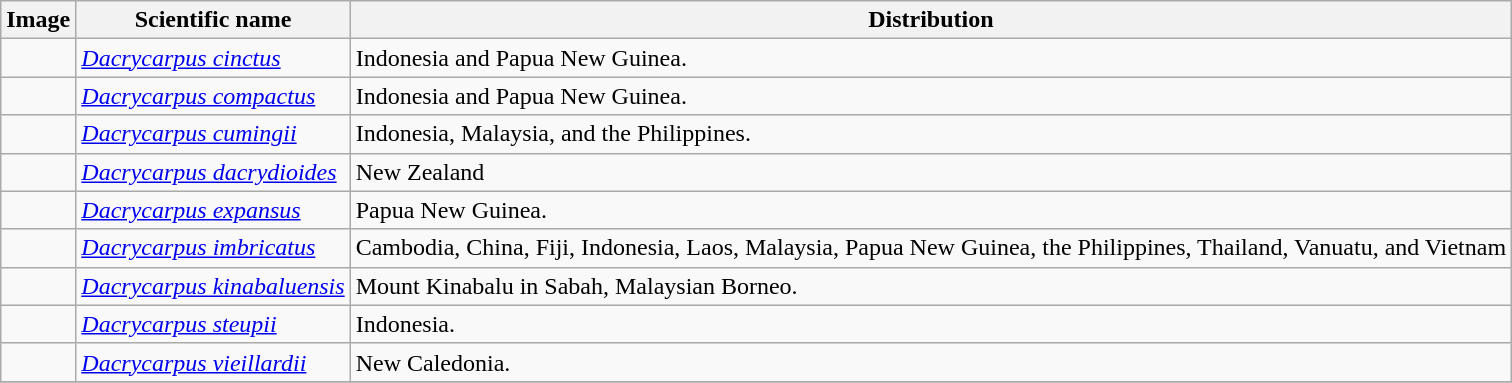<table class="wikitable">
<tr>
<th>Image</th>
<th>Scientific name</th>
<th>Distribution</th>
</tr>
<tr>
<td></td>
<td><em><a href='#'>Dacrycarpus cinctus</a></em></td>
<td>Indonesia and Papua New Guinea.</td>
</tr>
<tr>
<td></td>
<td><em><a href='#'>Dacrycarpus compactus</a></em></td>
<td>Indonesia and Papua New Guinea.</td>
</tr>
<tr>
<td></td>
<td><em><a href='#'>Dacrycarpus cumingii</a></em></td>
<td>Indonesia, Malaysia, and the Philippines.</td>
</tr>
<tr>
<td></td>
<td><em><a href='#'>Dacrycarpus dacrydioides</a></em></td>
<td>New Zealand</td>
</tr>
<tr>
<td></td>
<td><em><a href='#'>Dacrycarpus expansus</a></em></td>
<td>Papua New Guinea.</td>
</tr>
<tr>
<td></td>
<td><em><a href='#'>Dacrycarpus imbricatus</a></em></td>
<td>Cambodia, China, Fiji, Indonesia, Laos, Malaysia, Papua New Guinea, the Philippines, Thailand, Vanuatu, and Vietnam</td>
</tr>
<tr>
<td></td>
<td><em><a href='#'>Dacrycarpus kinabaluensis</a></em></td>
<td>Mount Kinabalu in Sabah, Malaysian Borneo.</td>
</tr>
<tr>
<td></td>
<td><em><a href='#'>Dacrycarpus steupii</a></em></td>
<td>Indonesia.</td>
</tr>
<tr>
<td></td>
<td><em><a href='#'>Dacrycarpus vieillardii</a></em></td>
<td>New Caledonia.</td>
</tr>
<tr>
</tr>
</table>
